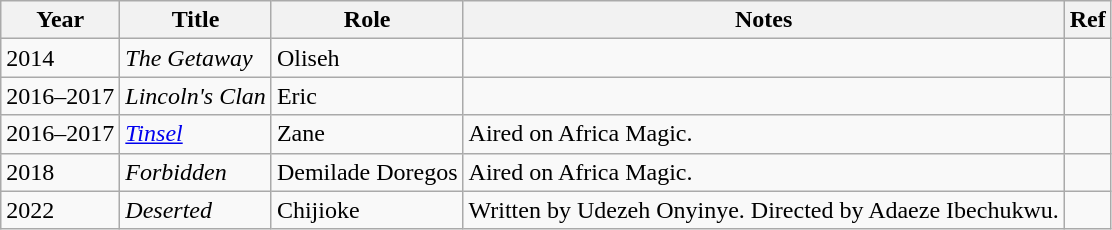<table class="wikitable">
<tr>
<th>Year</th>
<th>Title</th>
<th>Role</th>
<th>Notes</th>
<th>Ref</th>
</tr>
<tr>
<td>2014</td>
<td><em>The Getaway</em></td>
<td>Oliseh</td>
<td></td>
</tr>
<tr>
<td>2016–2017</td>
<td><em>Lincoln's Clan</em></td>
<td>Eric</td>
<td></td>
<td></td>
</tr>
<tr>
<td>2016–2017</td>
<td><em><a href='#'>Tinsel</a></em></td>
<td>Zane</td>
<td>Aired on Africa Magic.</td>
</tr>
<tr>
<td>2018</td>
<td><em>Forbidden</em></td>
<td>Demilade Doregos</td>
<td>Aired on Africa Magic.</td>
<td></td>
</tr>
<tr>
<td>2022</td>
<td><em>Deserted</em></td>
<td>Chijioke</td>
<td>Written by Udezeh Onyinye. Directed by Adaeze Ibechukwu.</td>
<td></td>
</tr>
</table>
